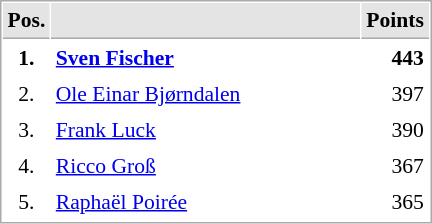<table cellspacing="1" cellpadding="3" style="border:1px solid #AAAAAA;font-size:90%">
<tr bgcolor="#E4E4E4">
<th style="border-bottom:1px solid #AAAAAA" width=10>Pos.</th>
<th style="border-bottom:1px solid #AAAAAA" width=200></th>
<th style="border-bottom:1px solid #AAAAAA" width=20>Points</th>
</tr>
<tr>
<td align="center"><strong>1.</strong></td>
<td> <strong><a href='#'>Sven Fischer</a></strong></td>
<td align="right"><strong>443</strong></td>
</tr>
<tr>
<td align="center">2.</td>
<td> <a href='#'>Ole Einar Bjørndalen</a></td>
<td align="right">397</td>
</tr>
<tr>
<td align="center">3.</td>
<td> <a href='#'>Frank Luck</a></td>
<td align="right">390</td>
</tr>
<tr>
<td align="center">4.</td>
<td> <a href='#'>Ricco Groß</a></td>
<td align="right">367</td>
</tr>
<tr>
<td align="center">5.</td>
<td> <a href='#'>Raphaël Poirée</a></td>
<td align="right">365</td>
</tr>
<tr>
</tr>
</table>
